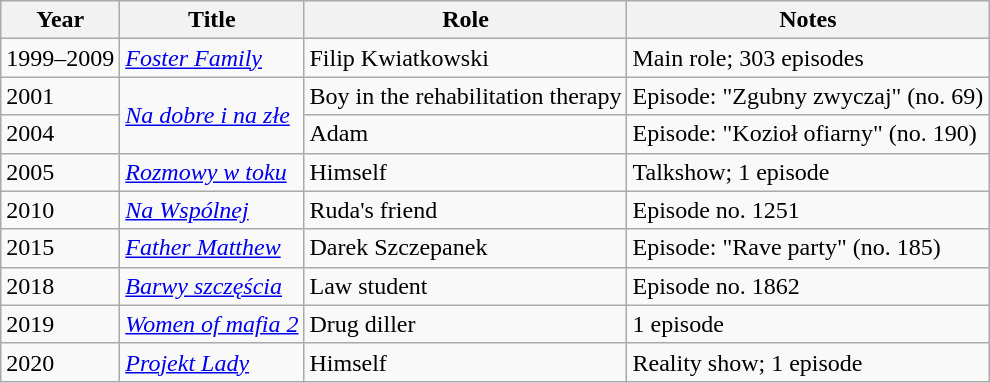<table class="wikitable plainrowheaders sortable">
<tr>
<th scope="col">Year</th>
<th scope="col">Title</th>
<th scope="col">Role</th>
<th scope="col" class="unsortable">Notes</th>
</tr>
<tr>
<td>1999–2009</td>
<td><em><a href='#'>Foster Family</a></em></td>
<td>Filip Kwiatkowski</td>
<td>Main role; 303 episodes</td>
</tr>
<tr>
<td>2001</td>
<td rowspan=2><em><a href='#'>Na dobre i na złe</a></em></td>
<td>Boy in the rehabilitation therapy</td>
<td>Episode: "Zgubny zwyczaj" (no. 69)</td>
</tr>
<tr>
<td>2004</td>
<td>Adam</td>
<td>Episode: "Kozioł ofiarny" (no. 190)</td>
</tr>
<tr>
<td>2005</td>
<td><em><a href='#'>Rozmowy w toku</a></em></td>
<td>Himself</td>
<td>Talkshow; 1 episode</td>
</tr>
<tr>
<td>2010</td>
<td><em><a href='#'>Na Wspólnej</a></em></td>
<td>Ruda's friend</td>
<td>Episode no. 1251</td>
</tr>
<tr>
<td>2015</td>
<td><em><a href='#'>Father Matthew</a></em></td>
<td>Darek Szczepanek</td>
<td>Episode: "Rave party" (no. 185)</td>
</tr>
<tr>
<td>2018</td>
<td><em><a href='#'>Barwy szczęścia</a></em></td>
<td>Law student</td>
<td>Episode no. 1862</td>
</tr>
<tr>
<td>2019</td>
<td><em><a href='#'>Women of mafia 2</a></em></td>
<td>Drug diller</td>
<td>1 episode</td>
</tr>
<tr>
<td>2020</td>
<td><em><a href='#'>Projekt Lady</a></em></td>
<td>Himself</td>
<td>Reality show; 1 episode</td>
</tr>
</table>
